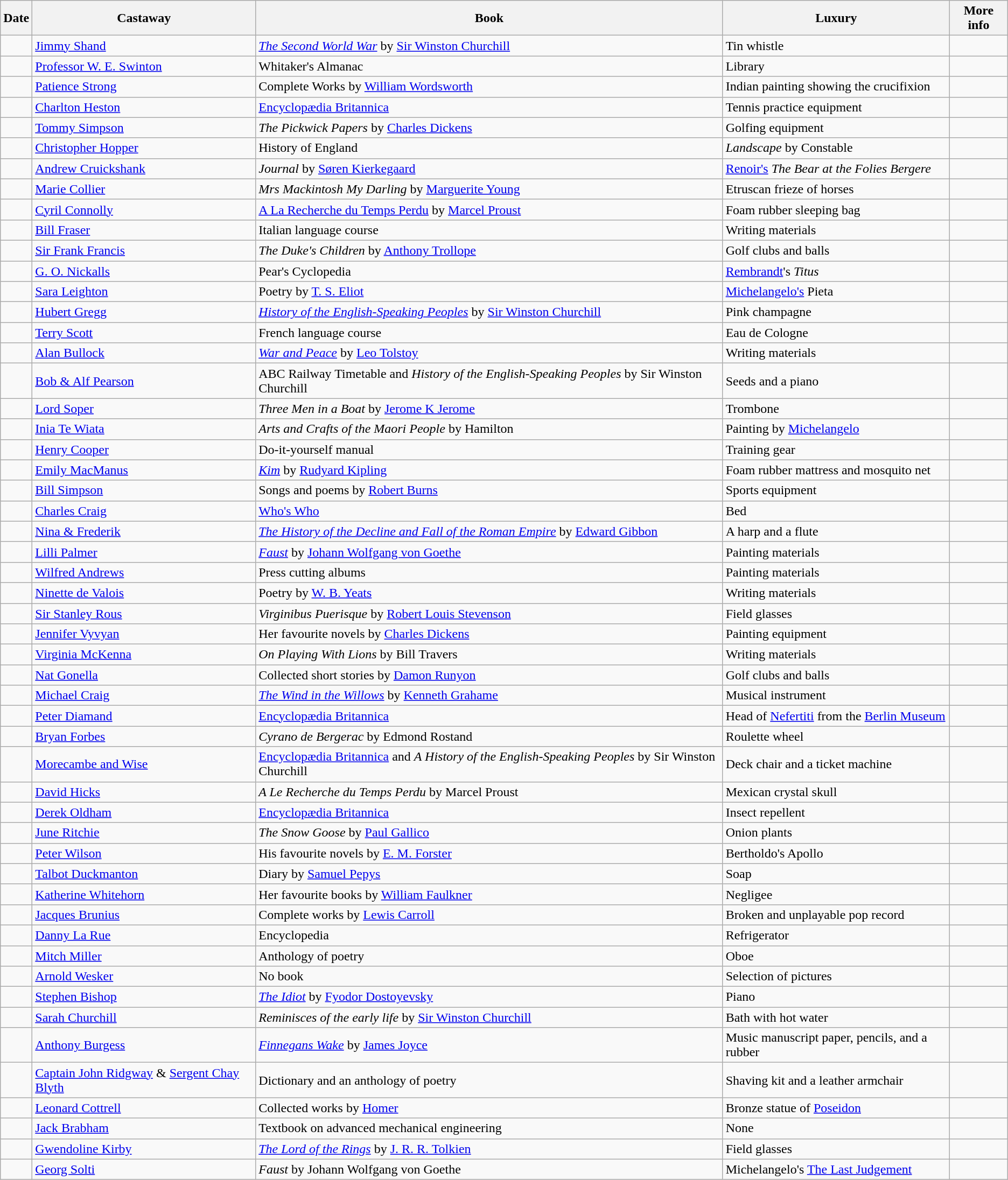<table class="wikitable sortable">
<tr>
<th>Date</th>
<th>Castaway</th>
<th>Book</th>
<th>Luxury</th>
<th>More info</th>
</tr>
<tr>
<td></td>
<td><a href='#'>Jimmy Shand</a></td>
<td><em><a href='#'>The Second World War</a></em> by <a href='#'>Sir Winston Churchill</a></td>
<td>Tin whistle</td>
<td></td>
</tr>
<tr>
<td></td>
<td><a href='#'>Professor W. E. Swinton</a></td>
<td>Whitaker's Almanac</td>
<td>Library</td>
<td></td>
</tr>
<tr>
<td></td>
<td><a href='#'>Patience Strong</a></td>
<td>Complete Works by <a href='#'>William Wordsworth</a></td>
<td>Indian painting showing the crucifixion</td>
<td></td>
</tr>
<tr>
<td></td>
<td><a href='#'>Charlton Heston</a></td>
<td><a href='#'>Encyclopædia Britannica</a></td>
<td>Tennis practice equipment</td>
<td></td>
</tr>
<tr>
<td></td>
<td><a href='#'>Tommy Simpson</a></td>
<td><em>The Pickwick Papers</em> by <a href='#'>Charles Dickens</a></td>
<td>Golfing equipment</td>
<td></td>
</tr>
<tr>
<td></td>
<td><a href='#'>Christopher Hopper</a></td>
<td>History of England</td>
<td><em>Landscape</em> by Constable</td>
<td></td>
</tr>
<tr>
<td></td>
<td><a href='#'>Andrew Cruickshank</a></td>
<td><em>Journal</em> by <a href='#'>Søren Kierkegaard</a></td>
<td><a href='#'>Renoir's</a> <em>The Bear at the Folies Bergere</em></td>
<td></td>
</tr>
<tr>
<td></td>
<td><a href='#'>Marie Collier</a></td>
<td><em>Mrs Mackintosh My Darling</em> by <a href='#'>Marguerite Young</a></td>
<td>Etruscan frieze of horses</td>
<td></td>
</tr>
<tr>
<td></td>
<td><a href='#'>Cyril Connolly</a></td>
<td><a href='#'>A La Recherche du Temps Perdu</a> by <a href='#'>Marcel Proust</a></td>
<td>Foam rubber sleeping bag</td>
<td></td>
</tr>
<tr>
<td></td>
<td><a href='#'>Bill Fraser</a></td>
<td>Italian language course</td>
<td>Writing materials</td>
<td></td>
</tr>
<tr>
<td></td>
<td><a href='#'>Sir Frank Francis</a></td>
<td><em>The Duke's Children</em> by <a href='#'>Anthony Trollope</a></td>
<td>Golf clubs and balls</td>
<td></td>
</tr>
<tr>
<td></td>
<td><a href='#'>G. O. Nickalls</a></td>
<td>Pear's Cyclopedia</td>
<td><a href='#'>Rembrandt</a>'s <em>Titus</em></td>
<td></td>
</tr>
<tr>
<td></td>
<td><a href='#'>Sara Leighton</a></td>
<td>Poetry by <a href='#'>T. S. Eliot</a></td>
<td><a href='#'>Michelangelo's</a> Pieta</td>
<td></td>
</tr>
<tr>
<td></td>
<td><a href='#'>Hubert Gregg</a></td>
<td><em><a href='#'>History of the English-Speaking Peoples</a></em> by <a href='#'>Sir Winston Churchill</a></td>
<td>Pink champagne</td>
<td></td>
</tr>
<tr>
<td></td>
<td><a href='#'>Terry Scott</a></td>
<td>French language course</td>
<td>Eau de Cologne</td>
<td></td>
</tr>
<tr>
<td></td>
<td><a href='#'>Alan Bullock</a></td>
<td><em><a href='#'>War and Peace</a></em> by <a href='#'>Leo Tolstoy</a></td>
<td>Writing materials</td>
<td></td>
</tr>
<tr>
<td></td>
<td><a href='#'>Bob & Alf Pearson</a></td>
<td>ABC Railway Timetable and <em>History of the English-Speaking Peoples</em> by Sir Winston Churchill</td>
<td>Seeds and a piano</td>
<td></td>
</tr>
<tr>
<td></td>
<td><a href='#'>Lord Soper</a></td>
<td><em>Three Men in a Boat</em> by <a href='#'>Jerome K Jerome</a></td>
<td>Trombone</td>
<td></td>
</tr>
<tr>
<td></td>
<td><a href='#'>Inia Te Wiata</a></td>
<td><em>Arts and Crafts of the Maori People</em> by Hamilton</td>
<td>Painting by <a href='#'>Michelangelo</a></td>
<td></td>
</tr>
<tr>
<td></td>
<td><a href='#'>Henry Cooper</a></td>
<td>Do-it-yourself manual</td>
<td>Training gear</td>
<td></td>
</tr>
<tr>
<td></td>
<td><a href='#'>Emily MacManus</a></td>
<td><em><a href='#'>Kim</a></em> by <a href='#'>Rudyard Kipling</a></td>
<td>Foam rubber mattress and mosquito net</td>
<td></td>
</tr>
<tr>
<td></td>
<td><a href='#'>Bill Simpson</a></td>
<td>Songs and poems by <a href='#'>Robert Burns</a></td>
<td>Sports equipment</td>
<td></td>
</tr>
<tr>
<td></td>
<td><a href='#'>Charles Craig</a></td>
<td><a href='#'>Who's Who</a></td>
<td>Bed</td>
<td></td>
</tr>
<tr>
<td></td>
<td><a href='#'>Nina & Frederik</a></td>
<td><em><a href='#'>The History of the Decline and Fall of the Roman Empire</a></em> by <a href='#'>Edward Gibbon</a></td>
<td>A harp and a flute</td>
<td></td>
</tr>
<tr>
<td></td>
<td><a href='#'>Lilli Palmer</a></td>
<td><em><a href='#'>Faust</a></em> by <a href='#'>Johann Wolfgang von Goethe</a></td>
<td>Painting materials</td>
<td></td>
</tr>
<tr>
<td></td>
<td><a href='#'>Wilfred Andrews</a></td>
<td>Press cutting albums</td>
<td>Painting materials</td>
<td></td>
</tr>
<tr>
<td></td>
<td><a href='#'>Ninette de Valois</a></td>
<td>Poetry by <a href='#'>W. B. Yeats</a></td>
<td>Writing materials</td>
<td></td>
</tr>
<tr>
<td></td>
<td><a href='#'>Sir Stanley Rous</a></td>
<td><em>Virginibus Puerisque</em> by <a href='#'>Robert Louis Stevenson</a></td>
<td>Field glasses</td>
<td></td>
</tr>
<tr>
<td></td>
<td><a href='#'>Jennifer Vyvyan</a></td>
<td>Her favourite novels by <a href='#'>Charles Dickens</a></td>
<td>Painting equipment</td>
<td></td>
</tr>
<tr>
<td></td>
<td><a href='#'>Virginia McKenna</a></td>
<td><em>On Playing With Lions</em> by Bill Travers</td>
<td>Writing materials</td>
<td></td>
</tr>
<tr>
<td></td>
<td><a href='#'>Nat Gonella</a></td>
<td>Collected short stories by <a href='#'>Damon Runyon</a></td>
<td>Golf clubs and balls</td>
<td></td>
</tr>
<tr>
<td></td>
<td><a href='#'>Michael Craig</a></td>
<td><em><a href='#'>The Wind in the Willows</a></em> by <a href='#'>Kenneth Grahame</a></td>
<td>Musical instrument</td>
<td></td>
</tr>
<tr>
<td></td>
<td><a href='#'>Peter Diamand</a></td>
<td><a href='#'>Encyclopædia Britannica</a></td>
<td>Head of <a href='#'>Nefertiti</a> from the <a href='#'>Berlin Museum</a></td>
<td></td>
</tr>
<tr>
<td></td>
<td><a href='#'>Bryan Forbes</a></td>
<td><em>Cyrano de Bergerac</em> by Edmond Rostand</td>
<td>Roulette wheel</td>
<td></td>
</tr>
<tr>
<td></td>
<td><a href='#'>Morecambe and Wise</a></td>
<td><a href='#'>Encyclopædia Britannica</a> and <em>A History of the English-Speaking Peoples</em> by Sir Winston Churchill</td>
<td>Deck chair and a ticket machine</td>
<td></td>
</tr>
<tr>
<td></td>
<td><a href='#'>David Hicks</a></td>
<td><em>A Le Recherche du Temps Perdu</em> by Marcel Proust</td>
<td>Mexican crystal skull</td>
<td></td>
</tr>
<tr>
<td></td>
<td><a href='#'>Derek Oldham</a></td>
<td><a href='#'>Encyclopædia Britannica</a></td>
<td>Insect repellent</td>
<td></td>
</tr>
<tr>
<td></td>
<td><a href='#'>June Ritchie</a></td>
<td><em>The Snow Goose</em> by <a href='#'>Paul Gallico</a></td>
<td>Onion plants</td>
<td></td>
</tr>
<tr>
<td></td>
<td><a href='#'>Peter Wilson</a></td>
<td>His favourite novels by <a href='#'>E. M. Forster</a></td>
<td>Bertholdo's Apollo</td>
<td></td>
</tr>
<tr>
<td></td>
<td><a href='#'>Talbot Duckmanton</a></td>
<td>Diary by <a href='#'>Samuel Pepys</a></td>
<td>Soap</td>
<td></td>
</tr>
<tr>
<td></td>
<td><a href='#'>Katherine Whitehorn</a></td>
<td>Her favourite books by <a href='#'>William Faulkner</a></td>
<td>Negligee</td>
<td></td>
</tr>
<tr>
<td></td>
<td><a href='#'>Jacques Brunius</a></td>
<td>Complete works by <a href='#'>Lewis Carroll</a></td>
<td>Broken and unplayable pop record</td>
<td></td>
</tr>
<tr>
<td></td>
<td><a href='#'>Danny La Rue</a></td>
<td>Encyclopedia</td>
<td>Refrigerator</td>
<td></td>
</tr>
<tr>
<td></td>
<td><a href='#'>Mitch Miller</a></td>
<td>Anthology of poetry</td>
<td>Oboe</td>
<td></td>
</tr>
<tr>
<td></td>
<td><a href='#'>Arnold Wesker</a></td>
<td>No book</td>
<td>Selection of pictures</td>
<td></td>
</tr>
<tr>
<td></td>
<td><a href='#'>Stephen Bishop</a></td>
<td><em><a href='#'>The Idiot</a></em> by <a href='#'>Fyodor Dostoyevsky</a></td>
<td>Piano</td>
<td></td>
</tr>
<tr>
<td></td>
<td><a href='#'>Sarah Churchill</a></td>
<td><em>Reminisces of the early life</em> by <a href='#'>Sir Winston Churchill</a></td>
<td>Bath with hot water</td>
<td></td>
</tr>
<tr>
<td></td>
<td><a href='#'>Anthony Burgess</a></td>
<td><em><a href='#'>Finnegans Wake</a></em> by <a href='#'>James Joyce</a></td>
<td>Music manuscript paper, pencils, and a rubber</td>
<td></td>
</tr>
<tr>
<td></td>
<td><a href='#'>Captain John Ridgway</a> & <a href='#'>Sergent Chay Blyth</a></td>
<td>Dictionary and an anthology of poetry</td>
<td>Shaving kit and a leather armchair</td>
<td></td>
</tr>
<tr>
<td></td>
<td><a href='#'>Leonard Cottrell</a></td>
<td>Collected works by <a href='#'>Homer</a></td>
<td>Bronze statue of <a href='#'>Poseidon</a></td>
<td></td>
</tr>
<tr>
<td></td>
<td><a href='#'>Jack Brabham</a></td>
<td>Textbook on advanced mechanical engineering</td>
<td>None</td>
<td></td>
</tr>
<tr>
<td></td>
<td><a href='#'>Gwendoline Kirby</a></td>
<td><em><a href='#'>The Lord of the Rings</a></em> by <a href='#'>J. R. R. Tolkien</a></td>
<td>Field glasses</td>
<td></td>
</tr>
<tr>
<td></td>
<td><a href='#'>Georg Solti</a></td>
<td><em>Faust</em> by Johann Wolfgang von Goethe</td>
<td>Michelangelo's <a href='#'>The Last Judgement</a></td>
<td></td>
</tr>
</table>
